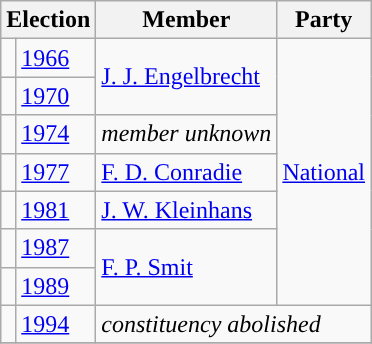<table class="wikitable">
<tr>
<th colspan="2">Election</th>
<th>Member</th>
<th>Party</th>
</tr>
<tr>
<td style="background-color: "></td>
<td><a href='#'>1966</a></td>
<td rowspan="2"><a href='#'>J. J. Engelbrecht</a></td>
<td rowspan="7"><a href='#'>National</a></td>
</tr>
<tr>
<td style="background-color: "></td>
<td><a href='#'>1970</a></td>
</tr>
<tr>
<td style="background-color: "></td>
<td><a href='#'>1974</a></td>
<td><em>member unknown</em></td>
</tr>
<tr>
<td style="background-color: "></td>
<td><a href='#'>1977</a></td>
<td><a href='#'>F. D. Conradie</a></td>
</tr>
<tr>
<td style="background-color: "></td>
<td><a href='#'>1981</a></td>
<td><a href='#'>J. W. Kleinhans</a></td>
</tr>
<tr>
<td style="background-color: "></td>
<td><a href='#'>1987</a></td>
<td rowspan="2"><a href='#'>F. P. Smit</a></td>
</tr>
<tr>
<td style="background-color: "></td>
<td><a href='#'>1989</a></td>
</tr>
<tr>
<td style="background-color: "></td>
<td><a href='#'>1994</a></td>
<td colspan="2"><em>constituency abolished</em></td>
</tr>
<tr>
</tr>
</table>
